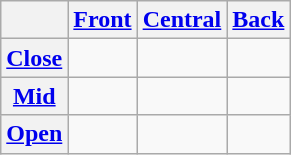<table class="wikitable" style="text-align:center;">
<tr>
<th></th>
<th><a href='#'>Front</a></th>
<th><a href='#'>Central</a></th>
<th><a href='#'>Back</a></th>
</tr>
<tr>
<th><a href='#'>Close</a></th>
<td></td>
<td></td>
<td></td>
</tr>
<tr>
<th><a href='#'>Mid</a></th>
<td></td>
<td></td>
<td></td>
</tr>
<tr>
<th><a href='#'>Open</a></th>
<td></td>
<td></td>
<td></td>
</tr>
</table>
